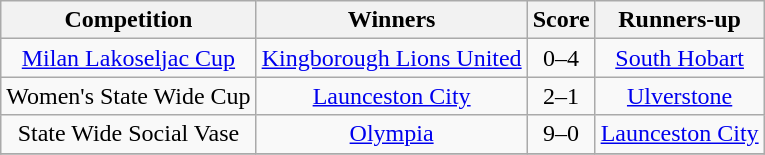<table class="wikitable" style="text-align:center">
<tr>
<th>Competition</th>
<th>Winners</th>
<th>Score</th>
<th>Runners-up</th>
</tr>
<tr>
<td><a href='#'>Milan Lakoseljac Cup</a></td>
<td><a href='#'>Kingborough Lions United</a></td>
<td>0–4</td>
<td><a href='#'>South Hobart</a></td>
</tr>
<tr>
<td>Women's State Wide Cup</td>
<td><a href='#'>Launceston City</a></td>
<td>2–1</td>
<td><a href='#'>Ulverstone</a></td>
</tr>
<tr>
<td>State Wide Social Vase</td>
<td><a href='#'>Olympia</a></td>
<td>9–0</td>
<td><a href='#'>Launceston City</a></td>
</tr>
<tr>
</tr>
</table>
